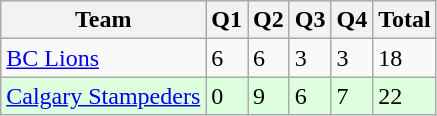<table class="wikitable">
<tr>
<th>Team</th>
<th>Q1</th>
<th>Q2</th>
<th>Q3</th>
<th>Q4</th>
<th>Total</th>
</tr>
<tr>
<td><a href='#'>BC Lions</a></td>
<td>6</td>
<td>6</td>
<td>3</td>
<td>3</td>
<td>18</td>
</tr>
<tr style="background-color:#DDFFDD">
<td><a href='#'>Calgary Stampeders</a></td>
<td>0</td>
<td>9</td>
<td>6</td>
<td>7</td>
<td>22</td>
</tr>
</table>
